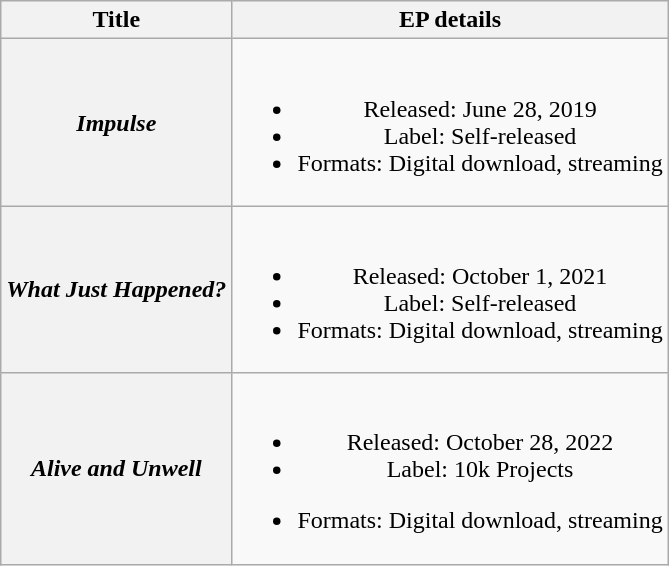<table class="wikitable plainrowheaders" style="text-align:center;">
<tr>
<th scope="col">Title</th>
<th scope="col">EP details</th>
</tr>
<tr>
<th scope="row"><em>Impulse</em></th>
<td><br><ul><li>Released: June 28, 2019</li><li>Label: Self-released</li><li>Formats: Digital download, streaming</li></ul></td>
</tr>
<tr>
<th scope="row"><em>What Just Happened?</em></th>
<td><br><ul><li>Released: October 1, 2021</li><li>Label: Self-released</li><li>Formats: Digital download, streaming</li></ul></td>
</tr>
<tr>
<th scope="row"><em>Alive and Unwell</em></th>
<td><br><ul><li>Released: October 28, 2022</li><li>Label: 10k Projects</li></ul><ul><li>Formats: Digital download, streaming</li></ul></td>
</tr>
</table>
